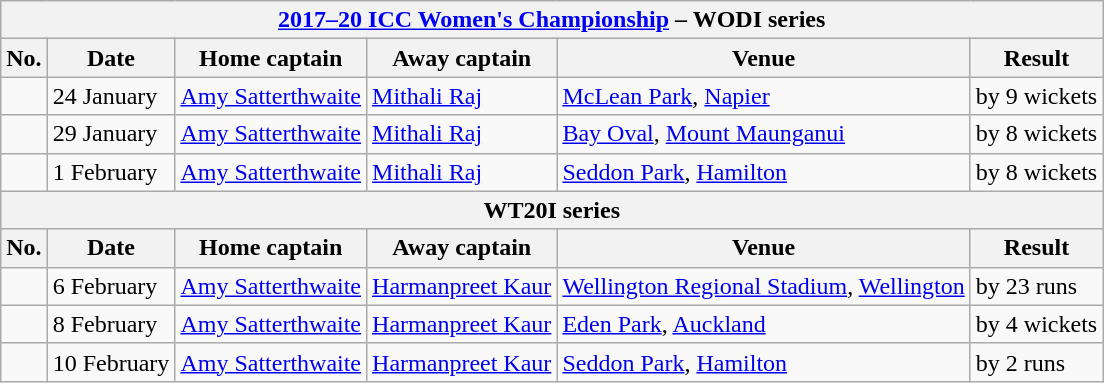<table class="wikitable">
<tr>
<th colspan="6"><a href='#'>2017–20 ICC Women's Championship</a> – WODI series</th>
</tr>
<tr>
<th>No.</th>
<th>Date</th>
<th>Home captain</th>
<th>Away captain</th>
<th>Venue</th>
<th>Result</th>
</tr>
<tr>
<td></td>
<td>24 January</td>
<td><a href='#'>Amy Satterthwaite</a></td>
<td><a href='#'>Mithali Raj</a></td>
<td><a href='#'>McLean Park</a>, <a href='#'>Napier</a></td>
<td> by 9 wickets</td>
</tr>
<tr>
<td></td>
<td>29 January</td>
<td><a href='#'>Amy Satterthwaite</a></td>
<td><a href='#'>Mithali Raj</a></td>
<td><a href='#'>Bay Oval</a>, <a href='#'>Mount Maunganui</a></td>
<td> by 8 wickets</td>
</tr>
<tr>
<td></td>
<td>1 February</td>
<td><a href='#'>Amy Satterthwaite</a></td>
<td><a href='#'>Mithali Raj</a></td>
<td><a href='#'>Seddon Park</a>, <a href='#'>Hamilton</a></td>
<td> by 8 wickets</td>
</tr>
<tr>
<th colspan="6">WT20I series</th>
</tr>
<tr>
<th>No.</th>
<th>Date</th>
<th>Home captain</th>
<th>Away captain</th>
<th>Venue</th>
<th>Result</th>
</tr>
<tr>
<td></td>
<td>6 February</td>
<td><a href='#'>Amy Satterthwaite</a></td>
<td><a href='#'>Harmanpreet Kaur</a></td>
<td><a href='#'>Wellington Regional Stadium</a>, <a href='#'>Wellington</a></td>
<td> by 23 runs</td>
</tr>
<tr>
<td></td>
<td>8 February</td>
<td><a href='#'>Amy Satterthwaite</a></td>
<td><a href='#'>Harmanpreet Kaur</a></td>
<td><a href='#'>Eden Park</a>, <a href='#'>Auckland</a></td>
<td> by 4 wickets</td>
</tr>
<tr>
<td></td>
<td>10 February</td>
<td><a href='#'>Amy Satterthwaite</a></td>
<td><a href='#'>Harmanpreet Kaur</a></td>
<td><a href='#'>Seddon Park</a>, <a href='#'>Hamilton</a></td>
<td> by 2 runs</td>
</tr>
</table>
